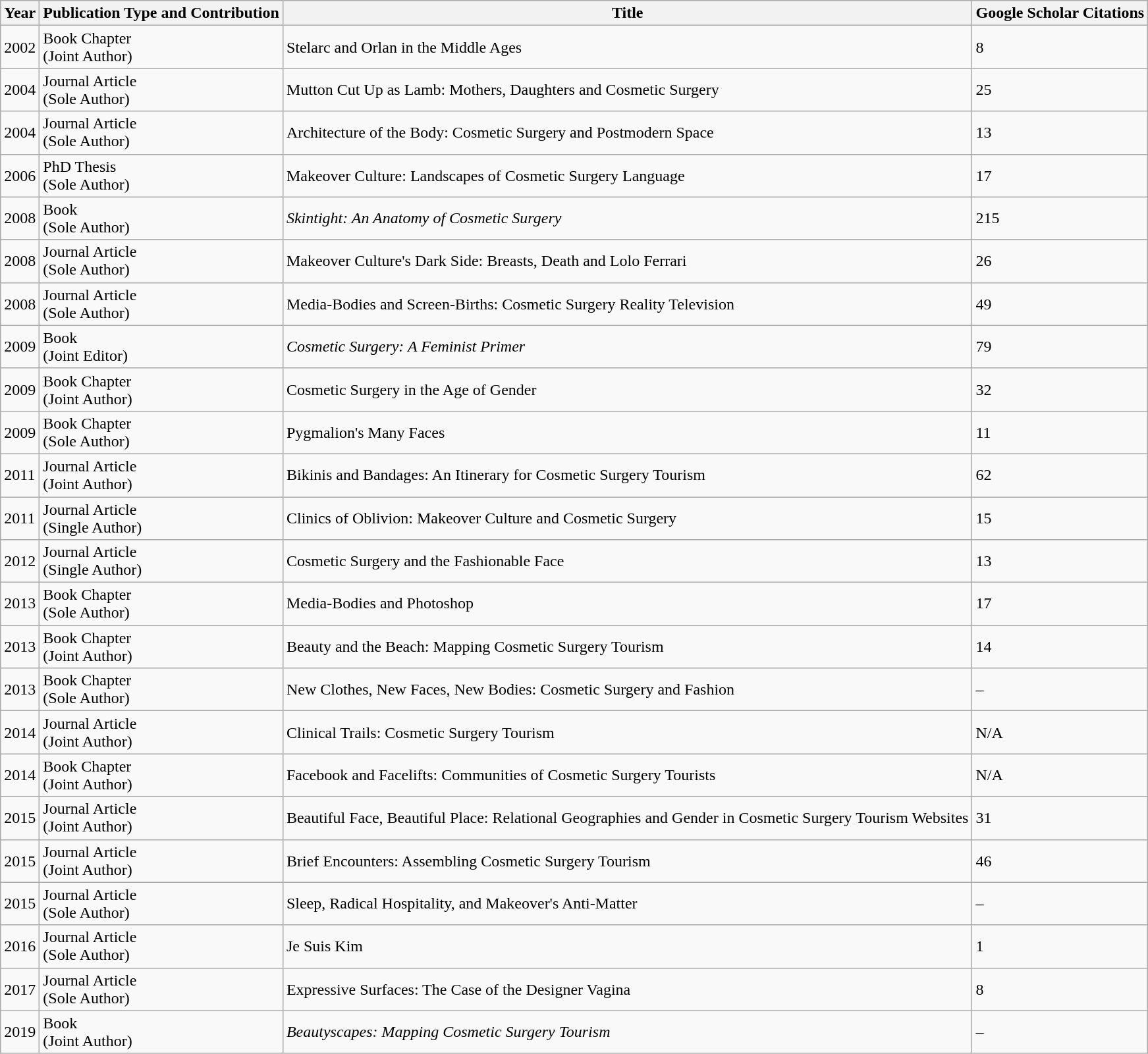<table class="wikitable sortable">
<tr>
<th>Year</th>
<th>Publication Type and Contribution</th>
<th>Title</th>
<th>Google Scholar Citations</th>
</tr>
<tr>
<td>2002</td>
<td>Book Chapter<br>(Joint Author)</td>
<td>Stelarc and Orlan in the Middle Ages</td>
<td>8</td>
</tr>
<tr>
<td>2004</td>
<td>Journal Article<br>(Sole Author)</td>
<td>Mutton Cut Up as Lamb: Mothers, Daughters and Cosmetic Surgery</td>
<td>25</td>
</tr>
<tr>
<td>2004</td>
<td>Journal Article<br>(Sole Author)</td>
<td>Architecture of the Body: Cosmetic Surgery and Postmodern Space</td>
<td>13</td>
</tr>
<tr>
<td>2006</td>
<td>PhD Thesis<br>(Sole Author)</td>
<td>Makeover Culture: Landscapes of Cosmetic Surgery Language</td>
<td>17</td>
</tr>
<tr>
<td>2008</td>
<td>Book<br>(Sole Author)</td>
<td><em>Skintight: An Anatomy of Cosmetic Surgery</em></td>
<td>215</td>
</tr>
<tr>
<td>2008</td>
<td>Journal Article<br>(Sole Author)</td>
<td>Makeover Culture's Dark Side: Breasts, Death and Lolo Ferrari</td>
<td>26</td>
</tr>
<tr>
<td>2008</td>
<td>Journal Article<br>(Sole Author)</td>
<td>Media-Bodies and Screen-Births: Cosmetic Surgery Reality Television</td>
<td>49</td>
</tr>
<tr>
<td>2009</td>
<td>Book<br>(Joint Editor)</td>
<td><em>Cosmetic Surgery: A Feminist Primer</em></td>
<td>79</td>
</tr>
<tr>
<td>2009</td>
<td>Book Chapter<br>(Joint Author)</td>
<td>Cosmetic Surgery in the Age of Gender</td>
<td>32</td>
</tr>
<tr>
<td>2009</td>
<td>Book Chapter<br>(Sole Author)</td>
<td>Pygmalion's Many Faces</td>
<td>11</td>
</tr>
<tr>
<td>2011</td>
<td>Journal Article<br>(Joint Author)</td>
<td>Bikinis and Bandages: An Itinerary for Cosmetic Surgery Tourism</td>
<td>62</td>
</tr>
<tr>
<td>2011</td>
<td>Journal Article<br>(Single Author)</td>
<td>Clinics of Oblivion: Makeover Culture and Cosmetic Surgery</td>
<td>15</td>
</tr>
<tr>
<td>2012</td>
<td>Journal Article<br>(Single Author)</td>
<td>Cosmetic Surgery and the Fashionable Face</td>
<td>13</td>
</tr>
<tr>
<td>2013</td>
<td>Book Chapter<br>(Sole Author)</td>
<td>Media-Bodies and Photoshop</td>
<td>17</td>
</tr>
<tr>
<td>2013</td>
<td>Book Chapter<br>(Joint Author)</td>
<td>Beauty and the Beach: Mapping Cosmetic Surgery Tourism</td>
<td>14</td>
</tr>
<tr>
<td>2013</td>
<td>Book Chapter<br>(Sole Author)</td>
<td>New Clothes, New Faces, New Bodies: Cosmetic Surgery and Fashion</td>
<td>–</td>
</tr>
<tr>
<td>2014</td>
<td>Journal Article<br>(Joint Author)</td>
<td>Clinical Trails: Cosmetic Surgery Tourism</td>
<td>N/A</td>
</tr>
<tr>
<td>2014</td>
<td>Book Chapter<br>(Joint Author)</td>
<td>Facebook and Facelifts: Communities of Cosmetic Surgery Tourists</td>
<td>N/A</td>
</tr>
<tr>
<td>2015</td>
<td>Journal Article<br>(Joint Author)</td>
<td>Beautiful Face, Beautiful Place: Relational Geographies and Gender in Cosmetic Surgery Tourism Websites</td>
<td>31</td>
</tr>
<tr>
<td>2015</td>
<td>Journal Article<br>(Joint Author)</td>
<td>Brief Encounters: Assembling Cosmetic Surgery Tourism</td>
<td>46</td>
</tr>
<tr>
<td>2015</td>
<td>Journal Article<br>(Sole Author)</td>
<td>Sleep, Radical Hospitality, and Makeover's Anti-Matter</td>
<td>–</td>
</tr>
<tr>
<td>2016</td>
<td>Journal Article<br>(Sole Author)</td>
<td>Je Suis Kim</td>
<td>1</td>
</tr>
<tr>
<td>2017</td>
<td>Journal Article<br>(Sole Author)</td>
<td>Expressive Surfaces: The Case of the Designer Vagina</td>
<td>8</td>
</tr>
<tr>
<td>2019</td>
<td>Book<br>(Joint Author)</td>
<td><em>Beautyscapes: Mapping Cosmetic Surgery Tourism</em></td>
<td>–</td>
</tr>
</table>
